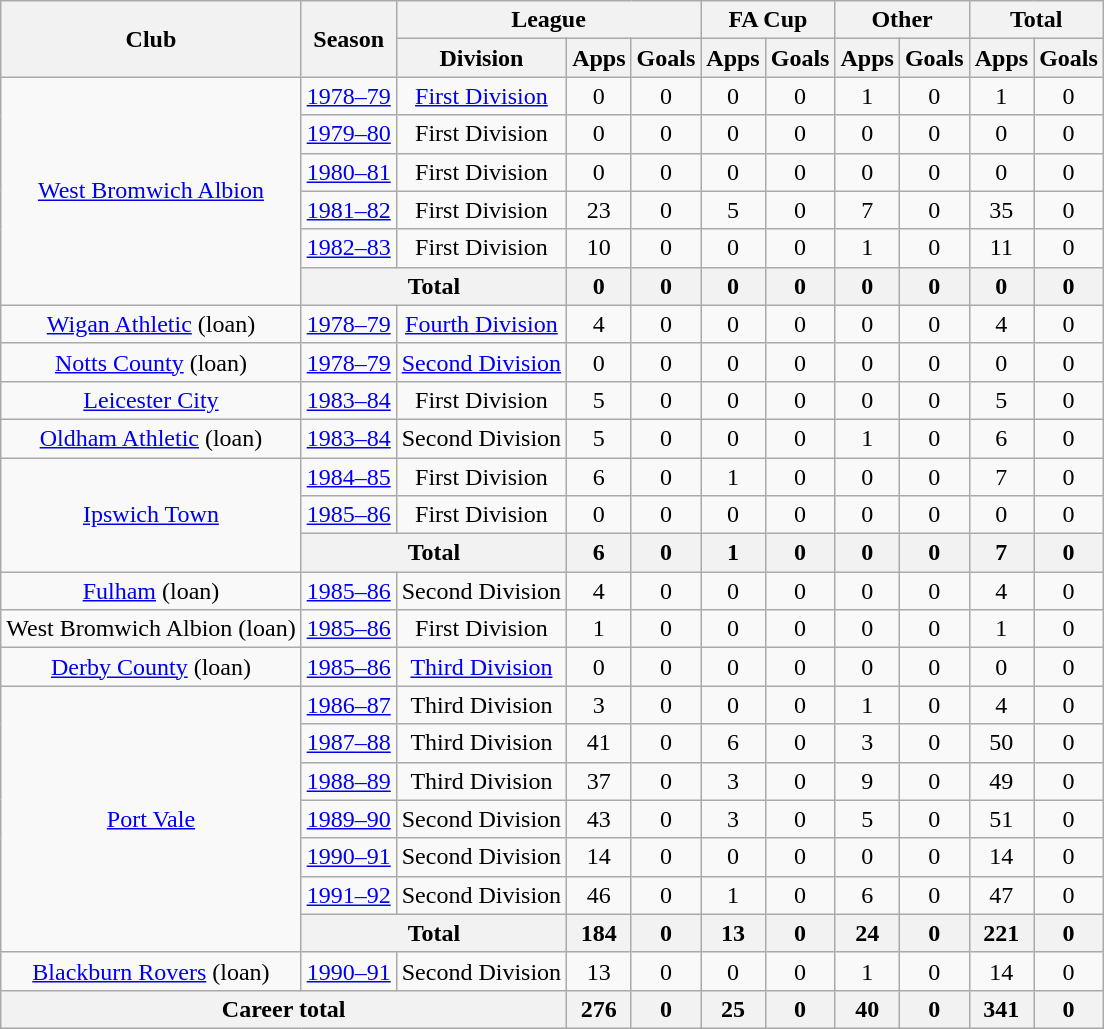<table class="wikitable" style="text-align: center;">
<tr>
<th rowspan="2">Club</th>
<th rowspan="2">Season</th>
<th colspan="3">League</th>
<th colspan="2">FA Cup</th>
<th colspan="2">Other</th>
<th colspan="2">Total</th>
</tr>
<tr>
<th>Division</th>
<th>Apps</th>
<th>Goals</th>
<th>Apps</th>
<th>Goals</th>
<th>Apps</th>
<th>Goals</th>
<th>Apps</th>
<th>Goals</th>
</tr>
<tr>
<td rowspan="6"><a href='#'>West Bromwich Albion</a></td>
<td><a href='#'>1978–79</a></td>
<td><a href='#'>First Division</a></td>
<td>0</td>
<td>0</td>
<td>0</td>
<td>0</td>
<td>1</td>
<td>0</td>
<td>1</td>
<td>0</td>
</tr>
<tr>
<td><a href='#'>1979–80</a></td>
<td>First Division</td>
<td>0</td>
<td>0</td>
<td>0</td>
<td>0</td>
<td>0</td>
<td>0</td>
<td>0</td>
<td>0</td>
</tr>
<tr>
<td><a href='#'>1980–81</a></td>
<td>First Division</td>
<td>0</td>
<td>0</td>
<td>0</td>
<td>0</td>
<td>0</td>
<td>0</td>
<td>0</td>
<td>0</td>
</tr>
<tr>
<td><a href='#'>1981–82</a></td>
<td>First Division</td>
<td>23</td>
<td>0</td>
<td>5</td>
<td>0</td>
<td>7</td>
<td>0</td>
<td>35</td>
<td>0</td>
</tr>
<tr>
<td><a href='#'>1982–83</a></td>
<td>First Division</td>
<td>10</td>
<td>0</td>
<td>0</td>
<td>0</td>
<td>1</td>
<td>0</td>
<td>11</td>
<td>0</td>
</tr>
<tr>
<th colspan="2">Total</th>
<th>0</th>
<th>0</th>
<th>0</th>
<th>0</th>
<th>0</th>
<th>0</th>
<th>0</th>
<th>0</th>
</tr>
<tr>
<td><a href='#'>Wigan Athletic</a> (loan)</td>
<td><a href='#'>1978–79</a></td>
<td><a href='#'>Fourth Division</a></td>
<td>4</td>
<td>0</td>
<td>0</td>
<td>0</td>
<td>0</td>
<td>0</td>
<td>4</td>
<td>0</td>
</tr>
<tr>
<td><a href='#'>Notts County</a> (loan)</td>
<td><a href='#'>1978–79</a></td>
<td><a href='#'>Second Division</a></td>
<td>0</td>
<td>0</td>
<td>0</td>
<td>0</td>
<td>0</td>
<td>0</td>
<td>0</td>
<td>0</td>
</tr>
<tr>
<td><a href='#'>Leicester City</a></td>
<td><a href='#'>1983–84</a></td>
<td>First Division</td>
<td>5</td>
<td>0</td>
<td>0</td>
<td>0</td>
<td>0</td>
<td>0</td>
<td>5</td>
<td>0</td>
</tr>
<tr>
<td><a href='#'>Oldham Athletic</a> (loan)</td>
<td><a href='#'>1983–84</a></td>
<td>Second Division</td>
<td>5</td>
<td>0</td>
<td>0</td>
<td>0</td>
<td>1</td>
<td>0</td>
<td>6</td>
<td>0</td>
</tr>
<tr>
<td rowspan="3"><a href='#'>Ipswich Town</a></td>
<td><a href='#'>1984–85</a></td>
<td>First Division</td>
<td>6</td>
<td>0</td>
<td>1</td>
<td>0</td>
<td>0</td>
<td>0</td>
<td>7</td>
<td>0</td>
</tr>
<tr>
<td><a href='#'>1985–86</a></td>
<td>First Division</td>
<td>0</td>
<td>0</td>
<td>0</td>
<td>0</td>
<td>0</td>
<td>0</td>
<td>0</td>
<td>0</td>
</tr>
<tr>
<th colspan="2">Total</th>
<th>6</th>
<th>0</th>
<th>1</th>
<th>0</th>
<th>0</th>
<th>0</th>
<th>7</th>
<th>0</th>
</tr>
<tr>
<td><a href='#'>Fulham</a> (loan)</td>
<td><a href='#'>1985–86</a></td>
<td>Second Division</td>
<td>4</td>
<td>0</td>
<td>0</td>
<td>0</td>
<td>0</td>
<td>0</td>
<td>4</td>
<td>0</td>
</tr>
<tr>
<td>West Bromwich Albion (loan)</td>
<td><a href='#'>1985–86</a></td>
<td>First Division</td>
<td>1</td>
<td>0</td>
<td>0</td>
<td>0</td>
<td>0</td>
<td>0</td>
<td>1</td>
<td>0</td>
</tr>
<tr>
<td><a href='#'>Derby County</a> (loan)</td>
<td><a href='#'>1985–86</a></td>
<td><a href='#'>Third Division</a></td>
<td>0</td>
<td>0</td>
<td>0</td>
<td>0</td>
<td>0</td>
<td>0</td>
<td>0</td>
<td>0</td>
</tr>
<tr>
<td rowspan="7"><a href='#'>Port Vale</a></td>
<td><a href='#'>1986–87</a></td>
<td>Third Division</td>
<td>3</td>
<td>0</td>
<td>0</td>
<td>0</td>
<td>1</td>
<td>0</td>
<td>4</td>
<td>0</td>
</tr>
<tr>
<td><a href='#'>1987–88</a></td>
<td>Third Division</td>
<td>41</td>
<td>0</td>
<td>6</td>
<td>0</td>
<td>3</td>
<td>0</td>
<td>50</td>
<td>0</td>
</tr>
<tr>
<td><a href='#'>1988–89</a></td>
<td>Third Division</td>
<td>37</td>
<td>0</td>
<td>3</td>
<td>0</td>
<td>9</td>
<td>0</td>
<td>49</td>
<td>0</td>
</tr>
<tr>
<td><a href='#'>1989–90</a></td>
<td>Second Division</td>
<td>43</td>
<td>0</td>
<td>3</td>
<td>0</td>
<td>5</td>
<td>0</td>
<td>51</td>
<td>0</td>
</tr>
<tr>
<td><a href='#'>1990–91</a></td>
<td>Second Division</td>
<td>14</td>
<td>0</td>
<td>0</td>
<td>0</td>
<td>0</td>
<td>0</td>
<td>14</td>
<td>0</td>
</tr>
<tr>
<td><a href='#'>1991–92</a></td>
<td>Second Division</td>
<td>46</td>
<td>0</td>
<td>1</td>
<td>0</td>
<td>6</td>
<td>0</td>
<td>47</td>
<td>0</td>
</tr>
<tr>
<th colspan="2">Total</th>
<th>184</th>
<th>0</th>
<th>13</th>
<th>0</th>
<th>24</th>
<th>0</th>
<th>221</th>
<th>0</th>
</tr>
<tr>
<td><a href='#'>Blackburn Rovers</a> (loan)</td>
<td><a href='#'>1990–91</a></td>
<td>Second Division</td>
<td>13</td>
<td>0</td>
<td>0</td>
<td>0</td>
<td>1</td>
<td>0</td>
<td>14</td>
<td>0</td>
</tr>
<tr>
<th colspan="3">Career total</th>
<th>276</th>
<th>0</th>
<th>25</th>
<th>0</th>
<th>40</th>
<th>0</th>
<th>341</th>
<th>0</th>
</tr>
</table>
